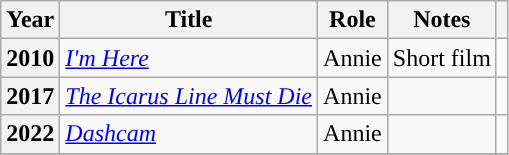<table class="wikitable plainrowheaders sortable" style="margin-right: 0;">
<tr>
<th scope="col">Year</th>
<th scope="col">Title</th>
<th scope="col">Role</th>
<th scope="col" class="unsortable">Notes</th>
<th scope="col" class="unsortable"></th>
</tr>
<tr>
<th scope="row">2010</th>
<td><em><a href='#'>I'm Here</a></em></td>
<td>Annie</td>
<td>Short film</td>
<td style="text-align:center;"></td>
</tr>
<tr>
<th scope="row">2017</th>
<td><em><a href='#'>The Icarus Line Must Die</a></em></td>
<td>Annie</td>
<td></td>
<td style="text-align:center;"></td>
</tr>
<tr>
<th scope="row">2022</th>
<td><em><a href='#'>Dashcam</a></em></td>
<td>Annie</td>
<td></td>
<td style="text-align:center;"></td>
</tr>
<tr>
</tr>
</table>
